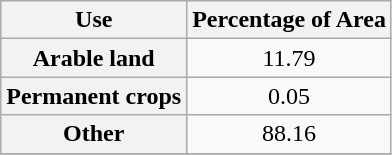<table class="wikitable" style="text-align:center">
<tr>
<th>Use</th>
<th>Percentage of Area</th>
</tr>
<tr>
<th>Arable land</th>
<td>11.79</td>
</tr>
<tr>
<th>Permanent crops</th>
<td>0.05</td>
</tr>
<tr>
<th>Other</th>
<td>88.16</td>
</tr>
<tr>
</tr>
</table>
